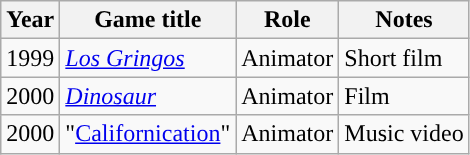<table class="wikitable sortable" style="border:none; margin:0;">
<tr valign="bottom">
<th scope="col">Year</th>
<th scope="col">Game title</th>
<th scope="col">Role</th>
<th scope="col">Notes</th>
</tr>
<tr>
<td>1999</td>
<td><em><a href='#'>Los Gringos</a></em></td>
<td>Animator</td>
<td>Short film</td>
</tr>
<tr>
<td>2000</td>
<td><em><a href='#'>Dinosaur</a></em></td>
<td>Animator</td>
<td>Film</td>
</tr>
<tr>
<td>2000</td>
<td>"<a href='#'>Californication</a>"</td>
<td>Animator</td>
<td>Music video</td>
</tr>
</table>
